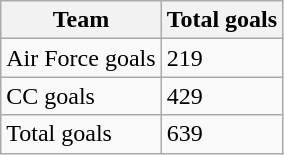<table class="wikitable">
<tr>
<th>Team</th>
<th>Total goals</th>
</tr>
<tr>
<td>Air Force goals</td>
<td>219</td>
</tr>
<tr>
<td>CC goals</td>
<td>429</td>
</tr>
<tr>
<td>Total goals</td>
<td>639</td>
</tr>
</table>
